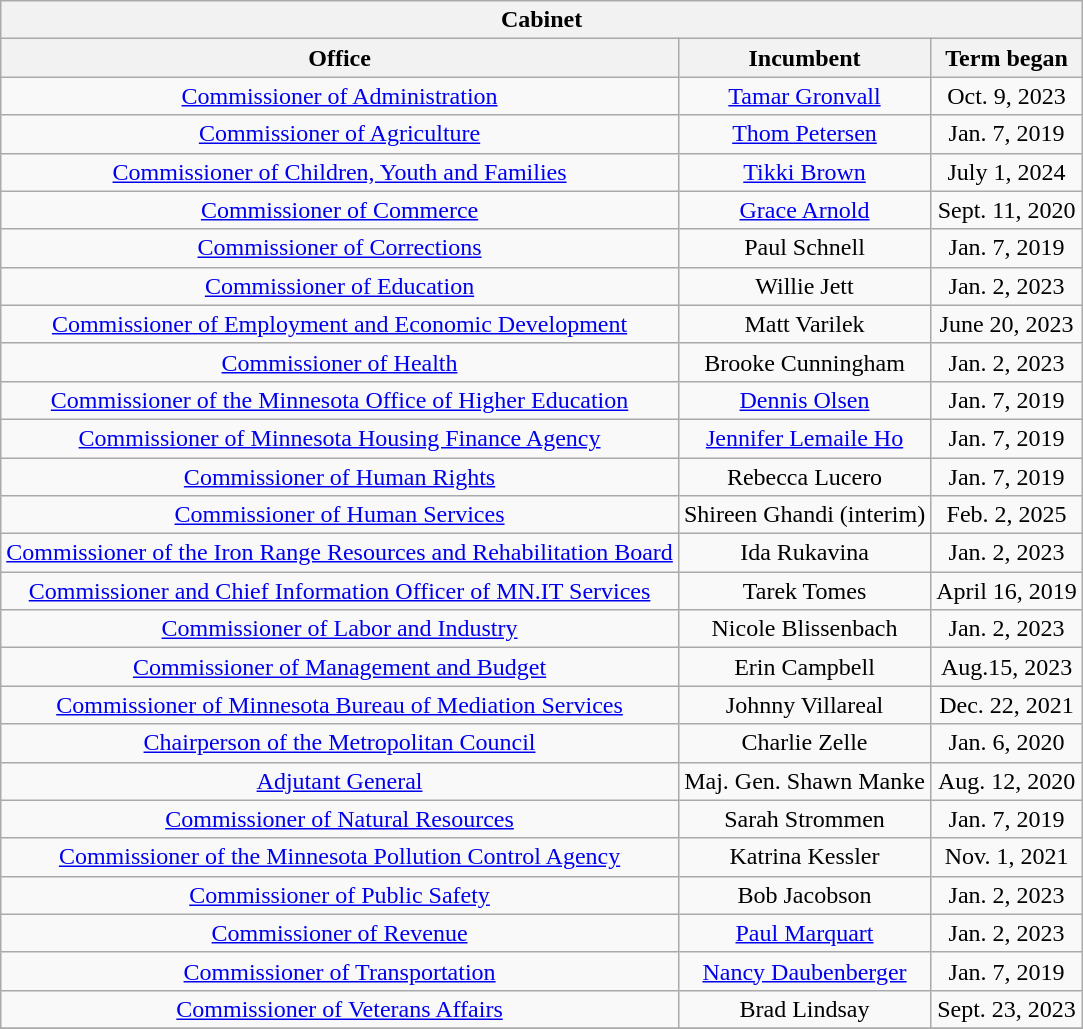<table class="wikitable sortable" style="text-align:center">
<tr>
<th colspan=3>Cabinet</th>
</tr>
<tr>
<th>Office</th>
<th>Incumbent</th>
<th data-sort-type="date">Term began</th>
</tr>
<tr>
<td data-sort-value="Administration"><a href='#'>Commissioner of Administration</a></td>
<td data-sort-value="Gronvall, Tamar" align="center"><a href='#'>Tamar Gronvall</a></td>
<td data-sort-value="20231009">Oct. 9, 2023</td>
</tr>
<tr>
<td data-sort-value="Agriculture"><a href='#'>Commissioner of Agriculture</a></td>
<td data-sort-value="Petersen, Thom" align="center"><a href='#'>Thom Petersen</a></td>
<td data-sort-value="20190107">Jan. 7, 2019</td>
</tr>
<tr>
<td data-sort-value="Children"><a href='#'>Commissioner of Children, Youth and Families</a></td>
<td data-sort-value="Brown, Tikki" align="center"><a href='#'>Tikki Brown</a></td>
<td data-sort-value="20240701">July 1, 2024</td>
</tr>
<tr>
<td data-sort-value="Commerce"><a href='#'>Commissioner of Commerce</a></td>
<td data-sort-value="Arnold, Grace" align="center"><a href='#'>Grace Arnold</a></td>
<td data-sort-value="20200911">Sept. 11, 2020</td>
</tr>
<tr>
<td data-sort-value="Corrections"><a href='#'>Commissioner of Corrections</a></td>
<td data-sort-value="Schnell, Paul" align="center">Paul Schnell</td>
<td data-sort-value="20190107">Jan. 7, 2019</td>
</tr>
<tr>
<td data-sort-value="Education"><a href='#'>Commissioner of Education</a></td>
<td data-sort-value="Jett, Willie" align="center">Willie Jett</td>
<td data-sort-value="20230102">Jan. 2, 2023</td>
</tr>
<tr>
<td data-sort-value="Employment"><a href='#'>Commissioner of Employment and Economic Development</a></td>
<td data-sort-value="Varilek, Matt" align="center">Matt Varilek</td>
<td data-sort-value="20230620">June 20, 2023</td>
</tr>
<tr>
<td data-sort-value="Health"><a href='#'>Commissioner of Health</a></td>
<td data-sort-value="Cunningham, Brooke" align="center">Brooke Cunningham</td>
<td data-sort-value="20230102">Jan. 2, 2023</td>
</tr>
<tr>
<td data-sort-value="Higher Education"><a href='#'>Commissioner of the Minnesota Office of Higher Education</a></td>
<td data-sort-value="Olsen, Dennis" align="center"><a href='#'>Dennis Olsen</a></td>
<td data-sort-value="20190107">Jan. 7, 2019</td>
</tr>
<tr>
<td data-sort-value="Housing Finance"><a href='#'>Commissioner of Minnesota Housing Finance Agency</a></td>
<td data-sort-value="Ho, Jennifer" align="center"><a href='#'>Jennifer Lemaile Ho</a></td>
<td data-sort-value="20190107">Jan. 7, 2019</td>
</tr>
<tr>
<td data-sort-value="Human Rights"><a href='#'>Commissioner of Human Rights</a></td>
<td data-sort-value="Lucero, Rebecca" align="center">Rebecca Lucero</td>
<td data-sort-value="20190107">Jan. 7, 2019</td>
</tr>
<tr>
<td data-sort-value="Human Services"><a href='#'>Commissioner of Human Services</a></td>
<td data-sort-value="Harpstead, Jodi" align="center">Shireen Ghandi (interim)</td>
<td data-sort-value="20190812">Feb. 2, 2025</td>
</tr>
<tr>
<td data-sort-value="Iron Range Resources"><a href='#'>Commissioner of the Iron Range Resources and Rehabilitation Board</a></td>
<td data-sort-value="Rukavina, Ida" align="center">Ida Rukavina</td>
<td data-sort-value="20230102">Jan. 2, 2023</td>
</tr>
<tr>
<td data-sort-value="IT Services"><a href='#'>Commissioner and Chief Information Officer of MN.IT Services</a></td>
<td data-sort-value="Tomes, Tarek" align="center">Tarek Tomes</td>
<td data-sort-value="20190416">April 16, 2019</td>
</tr>
<tr>
<td data-sort-value="Labor"><a href='#'>Commissioner of Labor and Industry</a></td>
<td data-sort-value="Blissenbach, Nicole" align="center">Nicole Blissenbach</td>
<td data-sort-value="20230102">Jan. 2, 2023</td>
</tr>
<tr>
<td data-sort-value="Management and Budget"><a href='#'>Commissioner of Management and Budget</a></td>
<td data-sort-value="Campbell, Erin" align="center">Erin Campbell</td>
<td data-sort-value="20230815">Aug.15, 2023</td>
</tr>
<tr>
<td data-sort-value="Mediation Services"><a href='#'>Commissioner of Minnesota Bureau of Mediation Services</a></td>
<td data-sort-value="Villareal, Johnny" align="center">Johnny Villareal</td>
<td data-sort-value="20211222">Dec. 22, 2021</td>
</tr>
<tr>
<td data-sort-value="Metropolitan Council"><a href='#'>Chairperson of the Metropolitan Council</a></td>
<td data-sort-value="Zelle, Charlie" align="center">Charlie Zelle</td>
<td data-sort-value="20200106">Jan. 6, 2020</td>
</tr>
<tr>
<td data-sort-value="Military Affairs"><a href='#'>Adjutant General</a></td>
<td data-sort-value="Manke, Shawn" align="center">Maj. Gen. Shawn Manke</td>
<td data-sort-value="20200812">Aug. 12, 2020</td>
</tr>
<tr>
<td data-sort-value="Natural Resources"><a href='#'>Commissioner of Natural Resources</a></td>
<td data-sort-value="Strommen, Sarah" align="center">Sarah Strommen</td>
<td data-sort-value="20190107">Jan. 7, 2019</td>
</tr>
<tr>
<td data-sort-value="Pollution Control"><a href='#'>Commissioner of the Minnesota Pollution Control Agency</a></td>
<td data-sort-value="Kessler, Katrina" align="center">Katrina Kessler</td>
<td data-sort-value="20211101">Nov. 1, 2021</td>
</tr>
<tr>
<td data-sort-value="Public Safety"><a href='#'>Commissioner of Public Safety</a></td>
<td data-sort-value="Jacobson, Bob" align="center">Bob Jacobson</td>
<td data-sort-value="20230102">Jan. 2, 2023</td>
</tr>
<tr>
<td data-sort-value="Revenue"><a href='#'>Commissioner of Revenue</a></td>
<td data-sort-value="Marquart, Paul" align="center"><a href='#'>Paul Marquart</a></td>
<td data-sort-value="20230102">Jan. 2, 2023</td>
</tr>
<tr>
<td data-sort-value="Transportation"><a href='#'>Commissioner of Transportation</a></td>
<td data-sort-value="Daubenberger, Nancy" align="center"><a href='#'>Nancy Daubenberger</a></td>
<td data-sort-value="20190107">Jan. 7, 2019</td>
</tr>
<tr>
<td data-sort-value="Veterans Affairs"><a href='#'>Commissioner of Veterans Affairs</a></td>
<td data-sort-value="Lindsay, Brad" align="center">Brad Lindsay</td>
<td data-sort-value="20230923">Sept. 23, 2023</td>
</tr>
<tr>
</tr>
</table>
